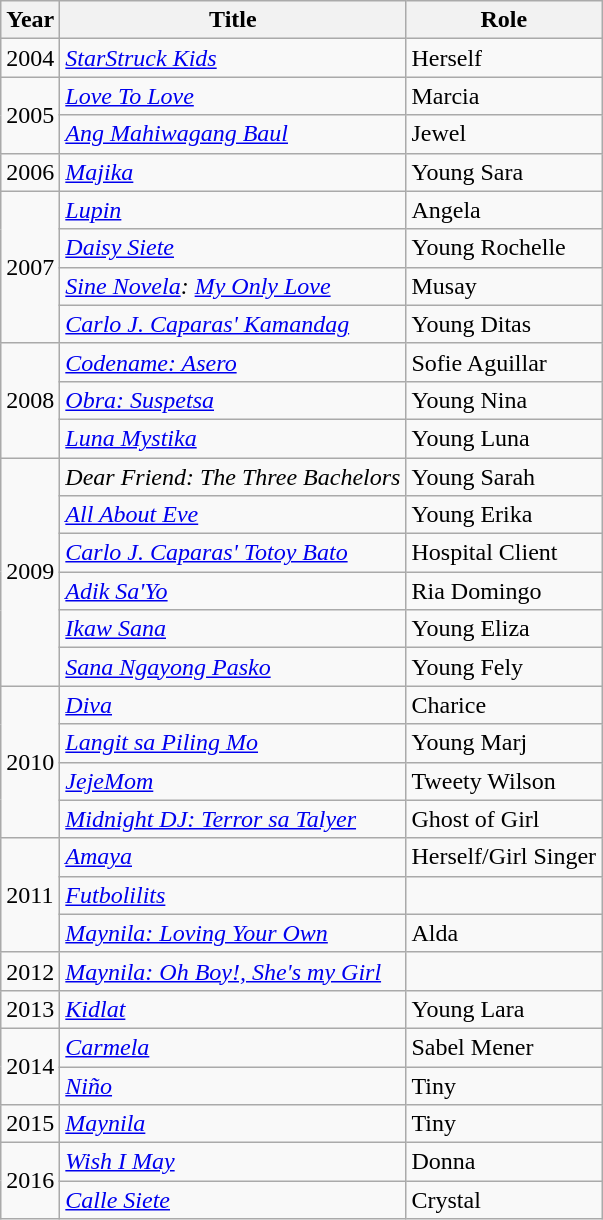<table class="wikitable sortable">
<tr>
<th>Year</th>
<th>Title</th>
<th>Role</th>
</tr>
<tr>
<td>2004</td>
<td><em><a href='#'>StarStruck Kids</a></em></td>
<td>Herself</td>
</tr>
<tr>
<td rowspan=2>2005</td>
<td><em><a href='#'>Love To Love</a></em></td>
<td>Marcia</td>
</tr>
<tr>
<td><em><a href='#'>Ang Mahiwagang Baul</a></em></td>
<td>Jewel</td>
</tr>
<tr>
<td>2006</td>
<td><em><a href='#'>Majika</a></em></td>
<td>Young Sara</td>
</tr>
<tr>
<td rowspan=4>2007</td>
<td><em><a href='#'>Lupin</a></em></td>
<td>Angela</td>
</tr>
<tr>
<td><em><a href='#'>Daisy Siete</a></em></td>
<td>Young Rochelle</td>
</tr>
<tr>
<td><em><a href='#'>Sine Novela</a>: <a href='#'>My Only Love</a></em></td>
<td>Musay</td>
</tr>
<tr>
<td><em><a href='#'>Carlo J. Caparas' Kamandag</a></em></td>
<td>Young Ditas</td>
</tr>
<tr>
<td rowspan=3>2008</td>
<td><em><a href='#'>Codename: Asero</a></em></td>
<td>Sofie Aguillar</td>
</tr>
<tr>
<td><em><a href='#'>Obra: Suspetsa</a></em></td>
<td>Young Nina</td>
</tr>
<tr>
<td><em><a href='#'>Luna Mystika</a></em></td>
<td>Young Luna</td>
</tr>
<tr>
<td rowspan=6>2009</td>
<td><em>Dear Friend: The Three Bachelors</em></td>
<td>Young Sarah</td>
</tr>
<tr>
<td><em><a href='#'>All About Eve</a></em></td>
<td>Young Erika</td>
</tr>
<tr>
<td><em><a href='#'>Carlo J. Caparas' Totoy Bato</a></em></td>
<td>Hospital Client</td>
</tr>
<tr>
<td><em><a href='#'>Adik Sa'Yo</a></em></td>
<td>Ria Domingo</td>
</tr>
<tr>
<td><em><a href='#'>Ikaw Sana</a></em></td>
<td>Young Eliza</td>
</tr>
<tr>
<td><em><a href='#'>Sana Ngayong Pasko</a></em></td>
<td>Young Fely</td>
</tr>
<tr>
<td rowspan=4>2010</td>
<td><em><a href='#'>Diva</a></em></td>
<td>Charice</td>
</tr>
<tr>
<td><em><a href='#'>Langit sa Piling Mo</a></em></td>
<td>Young Marj</td>
</tr>
<tr>
<td><em><a href='#'>JejeMom</a></em></td>
<td>Tweety Wilson</td>
</tr>
<tr>
<td><em><a href='#'>Midnight DJ: Terror sa Talyer</a></em></td>
<td>Ghost of Girl</td>
</tr>
<tr>
<td rowspan=3>2011</td>
<td><em><a href='#'>Amaya</a></em></td>
<td>Herself/Girl Singer</td>
</tr>
<tr>
<td><em><a href='#'>Futbolilits</a></em></td>
<td></td>
</tr>
<tr>
<td><em><a href='#'>Maynila: Loving Your Own</a></em></td>
<td>Alda</td>
</tr>
<tr>
<td>2012</td>
<td><em><a href='#'>Maynila: Oh Boy!, She's my Girl</a></em></td>
<td></td>
</tr>
<tr>
<td>2013</td>
<td><em><a href='#'>Kidlat</a></em></td>
<td>Young Lara</td>
</tr>
<tr>
<td rowspan=2>2014</td>
<td><em><a href='#'>Carmela</a></em></td>
<td>Sabel Mener</td>
</tr>
<tr>
<td><em><a href='#'>Niño</a></em></td>
<td>Tiny</td>
</tr>
<tr>
<td>2015</td>
<td><em><a href='#'>Maynila</a></em></td>
<td>Tiny</td>
</tr>
<tr>
<td rowspan=2>2016</td>
<td><em><a href='#'>Wish I May</a></em></td>
<td>Donna</td>
</tr>
<tr>
<td><em><a href='#'>Calle Siete</a></em></td>
<td>Crystal</td>
</tr>
</table>
